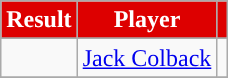<table class="wikitable" style="text-align:left">
<tr>
<th style="background:#DD0000; color:#FFFFFF;">Result</th>
<th style="background:#DD0000;color:#FFFFFF;">Player</th>
<th style="background:#DD0000; color:#FFFFFF;"></th>
</tr>
<tr>
</tr>
<tr>
<td></td>
<td> <a href='#'>Jack Colback</a> </td>
<td></td>
</tr>
<tr>
</tr>
</table>
